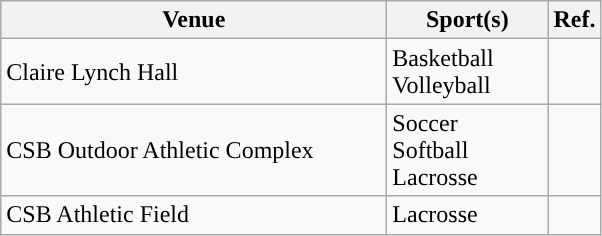<table class="wikitable"; style= "text-align: ">
<tr>
<th width=250px>Venue</th>
<th width=100px>Sport(s)</th>
<th width=px>Ref.</th>
</tr>
<tr>
<td>Claire Lynch Hall</td>
<td>Basketball <br> Volleyball</td>
<td></td>
</tr>
<tr>
<td>CSB Outdoor Athletic Complex</td>
<td>Soccer <br> Softball <br> Lacrosse</td>
<td></td>
</tr>
<tr>
<td>CSB Athletic Field</td>
<td>Lacrosse</td>
<td></td>
</tr>
</table>
